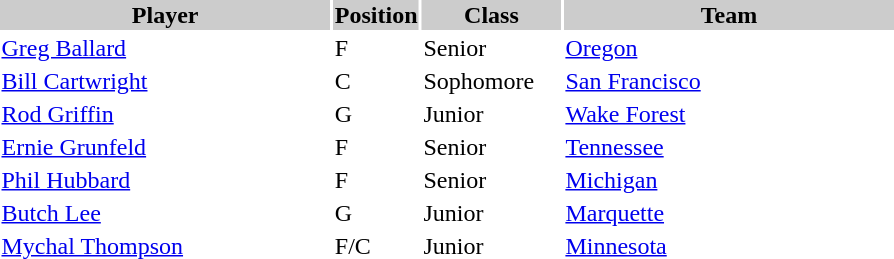<table style="width:600px" "border:'1' 'solid' 'gray'">
<tr>
<th style="background:#CCCCCC;width:40%">Player</th>
<th style="background:#CCCCCC;width:4%">Position</th>
<th style="background:#CCCCCC;width:16%">Class</th>
<th style="background:#CCCCCC;width:40%">Team</th>
</tr>
<tr>
<td><a href='#'>Greg Ballard</a></td>
<td>F</td>
<td>Senior</td>
<td><a href='#'>Oregon</a></td>
</tr>
<tr>
<td><a href='#'>Bill Cartwright</a></td>
<td>C</td>
<td>Sophomore</td>
<td><a href='#'>San Francisco</a></td>
</tr>
<tr>
<td><a href='#'>Rod Griffin</a></td>
<td>G</td>
<td>Junior</td>
<td><a href='#'>Wake Forest</a></td>
</tr>
<tr>
<td><a href='#'>Ernie Grunfeld</a></td>
<td>F</td>
<td>Senior</td>
<td><a href='#'>Tennessee</a></td>
</tr>
<tr>
<td><a href='#'>Phil Hubbard</a></td>
<td>F</td>
<td>Senior</td>
<td><a href='#'>Michigan</a></td>
</tr>
<tr>
<td><a href='#'>Butch Lee</a></td>
<td>G</td>
<td>Junior</td>
<td><a href='#'>Marquette</a></td>
</tr>
<tr>
<td><a href='#'>Mychal Thompson</a></td>
<td>F/C</td>
<td>Junior</td>
<td><a href='#'>Minnesota</a></td>
</tr>
</table>
